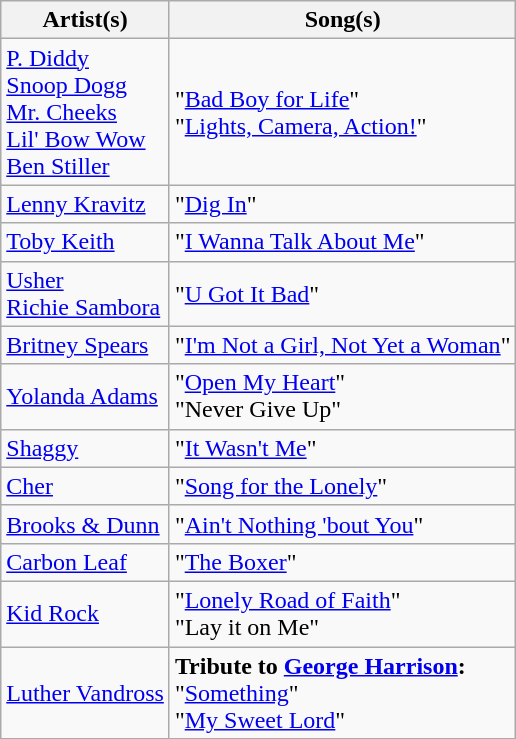<table class="wikitable">
<tr>
<th>Artist(s)</th>
<th>Song(s)</th>
</tr>
<tr>
<td><a href='#'>P. Diddy</a><br><a href='#'>Snoop Dogg</a><br><a href='#'>Mr. Cheeks</a><br><a href='#'>Lil' Bow Wow</a><br><a href='#'>Ben Stiller</a></td>
<td>"<a href='#'>Bad Boy for Life</a>"<br>"<a href='#'>Lights, Camera, Action!</a>"</td>
</tr>
<tr>
<td><a href='#'>Lenny Kravitz</a></td>
<td>"<a href='#'>Dig In</a>"</td>
</tr>
<tr>
<td><a href='#'>Toby Keith</a></td>
<td>"<a href='#'>I Wanna Talk About Me</a>"</td>
</tr>
<tr>
<td><a href='#'>Usher</a><br><a href='#'>Richie Sambora</a> </td>
<td>"<a href='#'>U Got It Bad</a>"</td>
</tr>
<tr>
<td><a href='#'>Britney Spears</a></td>
<td>"<a href='#'>I'm Not a Girl, Not Yet a Woman</a>"</td>
</tr>
<tr>
<td><a href='#'>Yolanda Adams</a></td>
<td>"<a href='#'>Open My Heart</a>"<br>"Never Give Up"</td>
</tr>
<tr>
<td><a href='#'>Shaggy</a></td>
<td>"<a href='#'>It Wasn't Me</a>"</td>
</tr>
<tr>
<td><a href='#'>Cher</a></td>
<td>"<a href='#'>Song for the Lonely</a>"</td>
</tr>
<tr>
<td><a href='#'>Brooks & Dunn</a></td>
<td>"<a href='#'>Ain't Nothing 'bout You</a>"</td>
</tr>
<tr>
<td><a href='#'>Carbon Leaf</a></td>
<td>"<a href='#'>The Boxer</a>"</td>
</tr>
<tr>
<td><a href='#'>Kid Rock</a></td>
<td>"<a href='#'>Lonely Road of Faith</a>"<br>"Lay it on Me"</td>
</tr>
<tr>
<td><a href='#'>Luther Vandross</a></td>
<td><strong>Tribute to <a href='#'>George Harrison</a>:</strong><br>"<a href='#'>Something</a>"<br>"<a href='#'>My Sweet Lord</a>"</td>
</tr>
</table>
